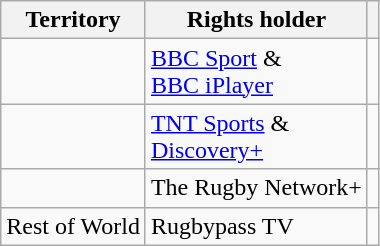<table class="wikitable">
<tr>
<th>Territory</th>
<th>Rights holder</th>
<th></th>
</tr>
<tr>
<td></td>
<td><a href='#'>BBC Sport</a> &<br><a href='#'>BBC iPlayer</a></td>
<td align=center></td>
</tr>
<tr>
<td><br></td>
<td><a href='#'>TNT Sports</a> &<br><a href='#'>Discovery+</a></td>
<td align=center></td>
</tr>
<tr>
<td><br></td>
<td>The Rugby Network+</td>
<td align=center></td>
</tr>
<tr>
<td>Rest of World</td>
<td>Rugbypass TV</td>
<td align=center></td>
</tr>
</table>
